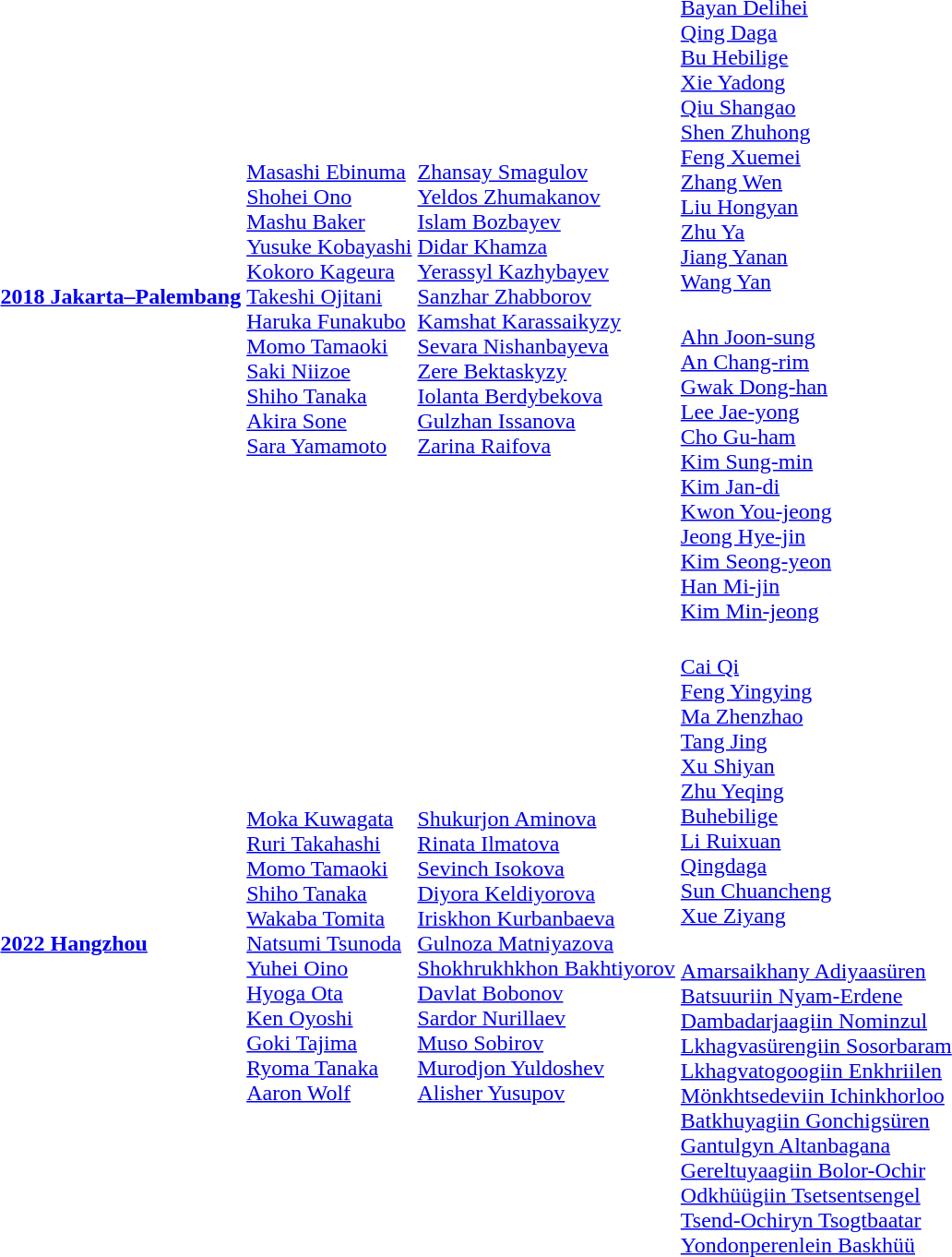<table>
<tr>
<th rowspan=2 style="text-align:left;"> <a href='#'>2018 Jakarta–Palembang</a></th>
<td rowspan=2><br><a href='#'>Masashi Ebinuma</a><br><a href='#'>Shohei Ono</a><br><a href='#'>Mashu Baker</a><br><a href='#'>Yusuke Kobayashi</a><br><a href='#'>Kokoro Kageura</a><br><a href='#'>Takeshi Ojitani</a><br><a href='#'>Haruka Funakubo</a><br><a href='#'>Momo Tamaoki</a><br><a href='#'>Saki Niizoe</a><br><a href='#'>Shiho Tanaka</a><br><a href='#'>Akira Sone</a><br><a href='#'>Sara Yamamoto</a></td>
<td rowspan=2><br><a href='#'>Zhansay Smagulov</a><br><a href='#'>Yeldos Zhumakanov</a><br><a href='#'>Islam Bozbayev</a><br><a href='#'>Didar Khamza</a><br><a href='#'>Yerassyl Kazhybayev</a><br><a href='#'>Sanzhar Zhabborov</a><br><a href='#'>Kamshat Karassaikyzy</a><br><a href='#'>Sevara Nishanbayeva</a><br><a href='#'>Zere Bektaskyzy</a><br><a href='#'>Iolanta Berdybekova</a><br><a href='#'>Gulzhan Issanova</a><br><a href='#'>Zarina Raifova</a></td>
<td><br><a href='#'>Bayan Delihei</a><br><a href='#'>Qing Daga</a><br><a href='#'>Bu Hebilige</a><br><a href='#'>Xie Yadong</a><br><a href='#'>Qiu Shangao</a><br><a href='#'>Shen Zhuhong</a><br><a href='#'>Feng Xuemei</a><br><a href='#'>Zhang Wen</a><br><a href='#'>Liu Hongyan</a><br><a href='#'>Zhu Ya</a><br><a href='#'>Jiang Yanan</a><br><a href='#'>Wang Yan</a></td>
</tr>
<tr>
<td><br><a href='#'>Ahn Joon-sung</a><br><a href='#'>An Chang-rim</a><br><a href='#'>Gwak Dong-han</a><br><a href='#'>Lee Jae-yong</a><br><a href='#'>Cho Gu-ham</a><br><a href='#'>Kim Sung-min</a><br><a href='#'>Kim Jan-di</a><br><a href='#'>Kwon You-jeong</a><br><a href='#'>Jeong Hye-jin</a><br><a href='#'>Kim Seong-yeon</a><br><a href='#'>Han Mi-jin</a><br><a href='#'>Kim Min-jeong</a></td>
</tr>
<tr>
<th rowspan=2 style="text-align:left;"> <a href='#'>2022 Hangzhou</a></th>
<td rowspan=2><br><a href='#'>Moka Kuwagata</a><br><a href='#'>Ruri Takahashi</a><br><a href='#'>Momo Tamaoki</a><br><a href='#'>Shiho Tanaka</a><br><a href='#'>Wakaba Tomita</a><br><a href='#'>Natsumi Tsunoda</a><br><a href='#'>Yuhei Oino</a><br><a href='#'>Hyoga Ota</a><br><a href='#'>Ken Oyoshi</a><br><a href='#'>Goki Tajima</a><br><a href='#'>Ryoma Tanaka</a><br><a href='#'>Aaron Wolf</a></td>
<td rowspan=2><br><a href='#'>Shukurjon Aminova</a><br><a href='#'>Rinata Ilmatova</a><br><a href='#'>Sevinch Isokova</a><br><a href='#'>Diyora Keldiyorova</a><br><a href='#'>Iriskhon Kurbanbaeva</a><br><a href='#'>Gulnoza Matniyazova</a><br><a href='#'>Shokhrukhkhon Bakhtiyorov</a><br><a href='#'>Davlat Bobonov</a><br><a href='#'>Sardor Nurillaev</a><br><a href='#'>Muso Sobirov</a><br><a href='#'>Murodjon Yuldoshev</a><br><a href='#'>Alisher Yusupov</a></td>
<td><br><a href='#'>Cai Qi</a><br><a href='#'>Feng Yingying</a><br><a href='#'>Ma Zhenzhao</a><br><a href='#'>Tang Jing</a><br><a href='#'>Xu Shiyan</a><br><a href='#'>Zhu Yeqing</a><br><a href='#'>Buhebilige</a><br><a href='#'>Li Ruixuan</a><br><a href='#'>Qingdaga</a><br><a href='#'>Sun Chuancheng</a><br><a href='#'>Xue Ziyang</a></td>
</tr>
<tr>
<td><br><a href='#'>Amarsaikhany Adiyaasüren</a><br><a href='#'>Batsuuriin Nyam-Erdene</a><br><a href='#'>Dambadarjaagiin Nominzul</a><br><a href='#'>Lkhagvasürengiin Sosorbaram</a><br><a href='#'>Lkhagvatogoogiin Enkhriilen</a><br><a href='#'>Mönkhtsedeviin Ichinkhorloo</a><br><a href='#'>Batkhuyagiin Gonchigsüren</a><br><a href='#'>Gantulgyn Altanbagana</a><br><a href='#'>Gereltuyaagiin Bolor-Ochir</a><br><a href='#'>Odkhüügiin Tsetsentsengel</a><br><a href='#'>Tsend-Ochiryn Tsogtbaatar</a><br><a href='#'>Yondonperenlein Baskhüü</a></td>
</tr>
</table>
